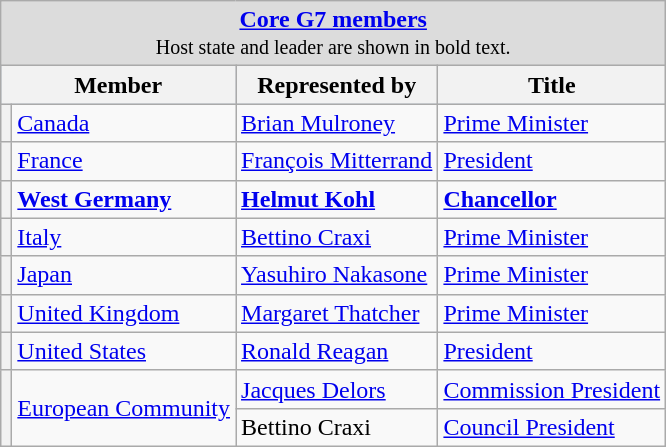<table class="wikitable">
<tr>
<td colspan="4" style="text-align: center; background:Gainsboro"><strong><a href='#'>Core G7 members</a></strong><br><small>Host state and leader are shown in bold text.</small></td>
</tr>
<tr style="background:LightSteelBlue; text-align:center;">
<th colspan=2>Member</th>
<th>Represented by</th>
<th>Title</th>
</tr>
<tr>
<th></th>
<td><a href='#'>Canada</a></td>
<td><a href='#'>Brian Mulroney</a></td>
<td><a href='#'>Prime Minister</a></td>
</tr>
<tr>
<th></th>
<td><a href='#'>France</a></td>
<td><a href='#'>François Mitterrand</a></td>
<td><a href='#'>President</a></td>
</tr>
<tr>
<th></th>
<td><strong><a href='#'>West Germany</a></strong></td>
<td><strong><a href='#'>Helmut Kohl</a></strong></td>
<td><strong><a href='#'>Chancellor</a></strong></td>
</tr>
<tr>
<th></th>
<td><a href='#'>Italy</a></td>
<td><a href='#'>Bettino Craxi</a></td>
<td><a href='#'>Prime Minister</a></td>
</tr>
<tr>
<th></th>
<td><a href='#'>Japan</a></td>
<td><a href='#'>Yasuhiro Nakasone</a></td>
<td><a href='#'>Prime Minister</a></td>
</tr>
<tr>
<th></th>
<td><a href='#'>United Kingdom</a></td>
<td><a href='#'>Margaret Thatcher</a></td>
<td><a href='#'>Prime Minister</a></td>
</tr>
<tr>
<th></th>
<td><a href='#'>United States</a></td>
<td><a href='#'>Ronald Reagan</a></td>
<td><a href='#'>President</a></td>
</tr>
<tr>
<th rowspan="2"></th>
<td rowspan="2"><a href='#'>European Community</a></td>
<td><a href='#'>Jacques Delors</a></td>
<td><a href='#'>Commission President</a></td>
</tr>
<tr>
<td>Bettino Craxi</td>
<td><a href='#'>Council President</a></td>
</tr>
</table>
